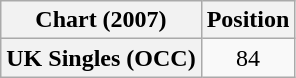<table class="wikitable plainrowheaders" style="text-align:center">
<tr>
<th scope="col">Chart (2007)</th>
<th scope="col">Position</th>
</tr>
<tr>
<th scope="row">UK Singles (OCC)</th>
<td>84</td>
</tr>
</table>
